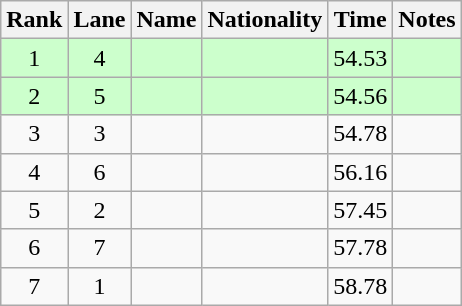<table class="wikitable sortable" style="text-align:center">
<tr>
<th>Rank</th>
<th>Lane</th>
<th>Name</th>
<th>Nationality</th>
<th>Time</th>
<th>Notes</th>
</tr>
<tr bgcolor=ccffcc>
<td>1</td>
<td>4</td>
<td align=left></td>
<td align=left></td>
<td>54.53</td>
<td><strong></strong></td>
</tr>
<tr bgcolor=ccffcc>
<td>2</td>
<td>5</td>
<td align=left></td>
<td align=left></td>
<td>54.56</td>
<td><strong></strong></td>
</tr>
<tr>
<td>3</td>
<td>3</td>
<td align=left></td>
<td align=left></td>
<td>54.78</td>
<td></td>
</tr>
<tr>
<td>4</td>
<td>6</td>
<td align=left></td>
<td align=left></td>
<td>56.16</td>
<td></td>
</tr>
<tr>
<td>5</td>
<td>2</td>
<td align=left></td>
<td align=left></td>
<td>57.45</td>
<td></td>
</tr>
<tr>
<td>6</td>
<td>7</td>
<td align=left></td>
<td align=left></td>
<td>57.78</td>
<td></td>
</tr>
<tr>
<td>7</td>
<td>1</td>
<td align=left></td>
<td align=left></td>
<td>58.78</td>
<td></td>
</tr>
</table>
